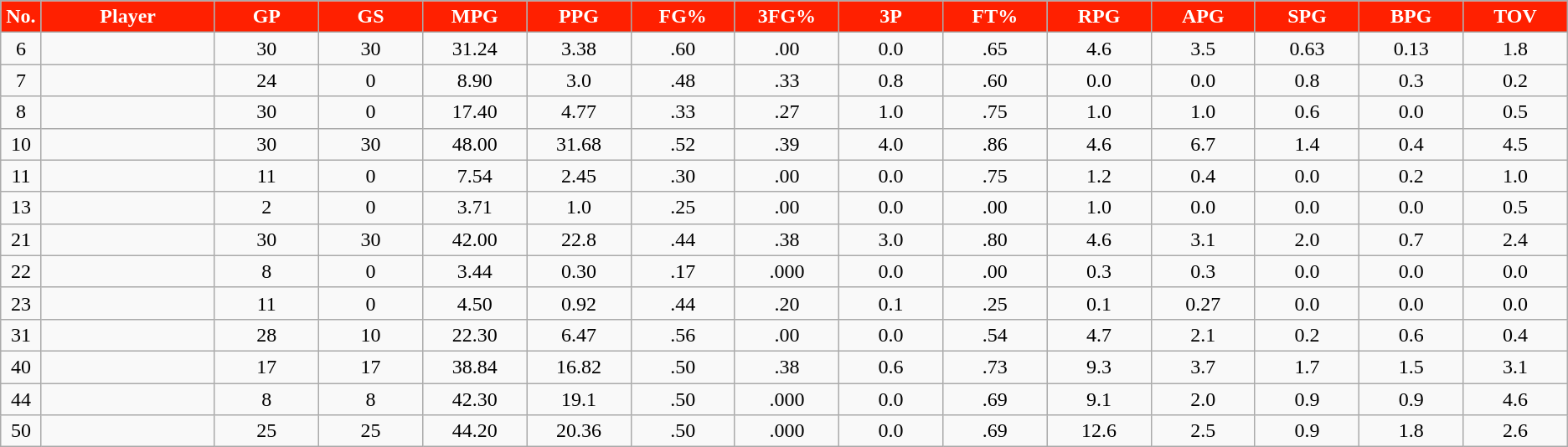<table class="wikitable sortable">
<tr>
<th style="background:#ff2000; color:#fff; width:1%;">No.</th>
<th style="background:#ff2000; color:#fff; width:10%;">Player</th>
<th style="background:#ff2000; color:#fff; width:6%;">GP</th>
<th style="background:#ff2000; color:#fff; width:6%;">GS</th>
<th style="background:#ff2000; color:#fff; width:6%;">MPG</th>
<th style="background:#ff2000; color:#fff; width:6%;">PPG</th>
<th style="background:#ff2000; color:#fff; width:6%;">FG%</th>
<th style="background:#ff2000; color:#fff; width:6%;">3FG%</th>
<th style="background:#ff2000; color:#fff; width:6%;">3P</th>
<th style="background:#ff2000; color:#fff; width:6%;">FT%</th>
<th style="background:#ff2000; color:#fff; width:6%;">RPG</th>
<th style="background:#ff2000; color:#fff; width:6%;">APG</th>
<th style="background:#ff2000; color:#fff; width:6%;">SPG</th>
<th style="background:#ff2000; color:#fff; width:6%;">BPG</th>
<th style="background:#ff2000; color:#fff; width:6%;">TOV</th>
</tr>
<tr style="text-align:center;" bgcolor="">
<td>6</td>
<td></td>
<td>30</td>
<td>30</td>
<td>31.24</td>
<td>3.38</td>
<td>.60</td>
<td style="background: color:white">.00</td>
<td>0.0</td>
<td style="background: color:white">.65</td>
<td>4.6</td>
<td>3.5</td>
<td>0.63</td>
<td>0.13</td>
<td>1.8</td>
</tr>
<tr style="text-align:center;" bgcolor="">
<td>7</td>
<td></td>
<td>24</td>
<td>0</td>
<td>8.90</td>
<td>3.0</td>
<td style="background: color:white">.48</td>
<td>.33</td>
<td>0.8</td>
<td>.60</td>
<td>0.0</td>
<td>0.0</td>
<td>0.8</td>
<td>0.3</td>
<td>0.2</td>
</tr>
<tr style="text-align:center;" bgcolor="">
<td>8</td>
<td></td>
<td style="background: color:white">30</td>
<td style="background: color:white">0</td>
<td>17.40</td>
<td>4.77</td>
<td>.33</td>
<td>.27</td>
<td>1.0</td>
<td>.75</td>
<td>1.0</td>
<td>1.0</td>
<td>0.6</td>
<td>0.0</td>
<td>0.5</td>
</tr>
<tr style="text-align:center;" bgcolor="">
<td>10</td>
<td></td>
<td style="background: color:white">30</td>
<td>30</td>
<td>48.00</td>
<td>31.68</td>
<td>.52</td>
<td>.39</td>
<td>4.0</td>
<td>.86</td>
<td>4.6</td>
<td>6.7</td>
<td>1.4</td>
<td>0.4</td>
<td>4.5</td>
</tr>
<tr style="text-align:center;" bgcolor="">
<td>11</td>
<td></td>
<td style="background: color:white">11</td>
<td>0</td>
<td>7.54</td>
<td>2.45</td>
<td>.30</td>
<td>.00</td>
<td>0.0</td>
<td>.75</td>
<td>1.2</td>
<td>0.4</td>
<td>0.0</td>
<td>0.2</td>
<td>1.0</td>
</tr>
<tr style="text-align:center;" bgcolor="">
<td>13</td>
<td></td>
<td>2</td>
<td>0</td>
<td>3.71</td>
<td style="background: color:white">1.0</td>
<td>.25</td>
<td>.00</td>
<td>0.0</td>
<td>.00</td>
<td>1.0</td>
<td>0.0</td>
<td>0.0</td>
<td>0.0</td>
<td>0.5</td>
</tr>
<tr style="text-align:center;" bgcolor="">
<td>21</td>
<td></td>
<td style="background: color:white">30</td>
<td style="background: color:white">30</td>
<td>42.00</td>
<td>22.8</td>
<td>.44</td>
<td>.38</td>
<td>3.0</td>
<td style="background: color:white">.80</td>
<td>4.6</td>
<td>3.1</td>
<td>2.0</td>
<td>0.7</td>
<td>2.4</td>
</tr>
<tr style="text-align:center;" bgcolor="">
<td>22</td>
<td></td>
<td>8</td>
<td>0</td>
<td>3.44</td>
<td style="background: color:white">0.30</td>
<td>.17</td>
<td>.000</td>
<td>0.0</td>
<td>.00</td>
<td>0.3</td>
<td>0.3</td>
<td>0.0</td>
<td>0.0</td>
<td>0.0</td>
</tr>
<tr style="text-align:center;" bgcolor="">
<td>23</td>
<td></td>
<td style="background: color:white">11</td>
<td style="background: color:white">0</td>
<td>4.50</td>
<td>0.92</td>
<td>.44</td>
<td>.20</td>
<td>0.1</td>
<td style="background: color:white">.25</td>
<td>0.1</td>
<td>0.27</td>
<td>0.0</td>
<td>0.0</td>
<td>0.0</td>
</tr>
<tr style="text-align:center;" bgcolor="">
<td>31</td>
<td></td>
<td style="background: color:white">28</td>
<td style="background: color:white">10</td>
<td>22.30</td>
<td>6.47</td>
<td>.56</td>
<td>.00</td>
<td>0.0</td>
<td>.54</td>
<td style="background: color:white">4.7</td>
<td style="background:color:white">2.1</td>
<td>0.2</td>
<td>0.6</td>
<td>0.4</td>
</tr>
<tr style="text-align:center;" bgcolor="">
<td>40</td>
<td></td>
<td style="background: color:white">17</td>
<td>17</td>
<td>38.84</td>
<td>16.82</td>
<td>.50</td>
<td>.38</td>
<td>0.6</td>
<td>.73</td>
<td>9.3</td>
<td>3.7</td>
<td>1.7</td>
<td>1.5</td>
<td>3.1</td>
</tr>
<tr style="text-align:center;" bgcolor="">
<td>44</td>
<td></td>
<td style="background: color:white">8</td>
<td>8</td>
<td>42.30</td>
<td>19.1</td>
<td>.50</td>
<td>.000</td>
<td>0.0</td>
<td>.69</td>
<td>9.1</td>
<td>2.0</td>
<td>0.9</td>
<td>0.9</td>
<td>4.6</td>
</tr>
<tr style="text-align:center;"bgcolor="">
<td>50</td>
<td></td>
<td style="background: color:white">25</td>
<td>25</td>
<td>44.20</td>
<td>20.36</td>
<td>.50</td>
<td>.000</td>
<td>0.0</td>
<td>.69</td>
<td>12.6</td>
<td>2.5</td>
<td>0.9</td>
<td>1.8</td>
<td>2.6</td>
</tr>
</table>
